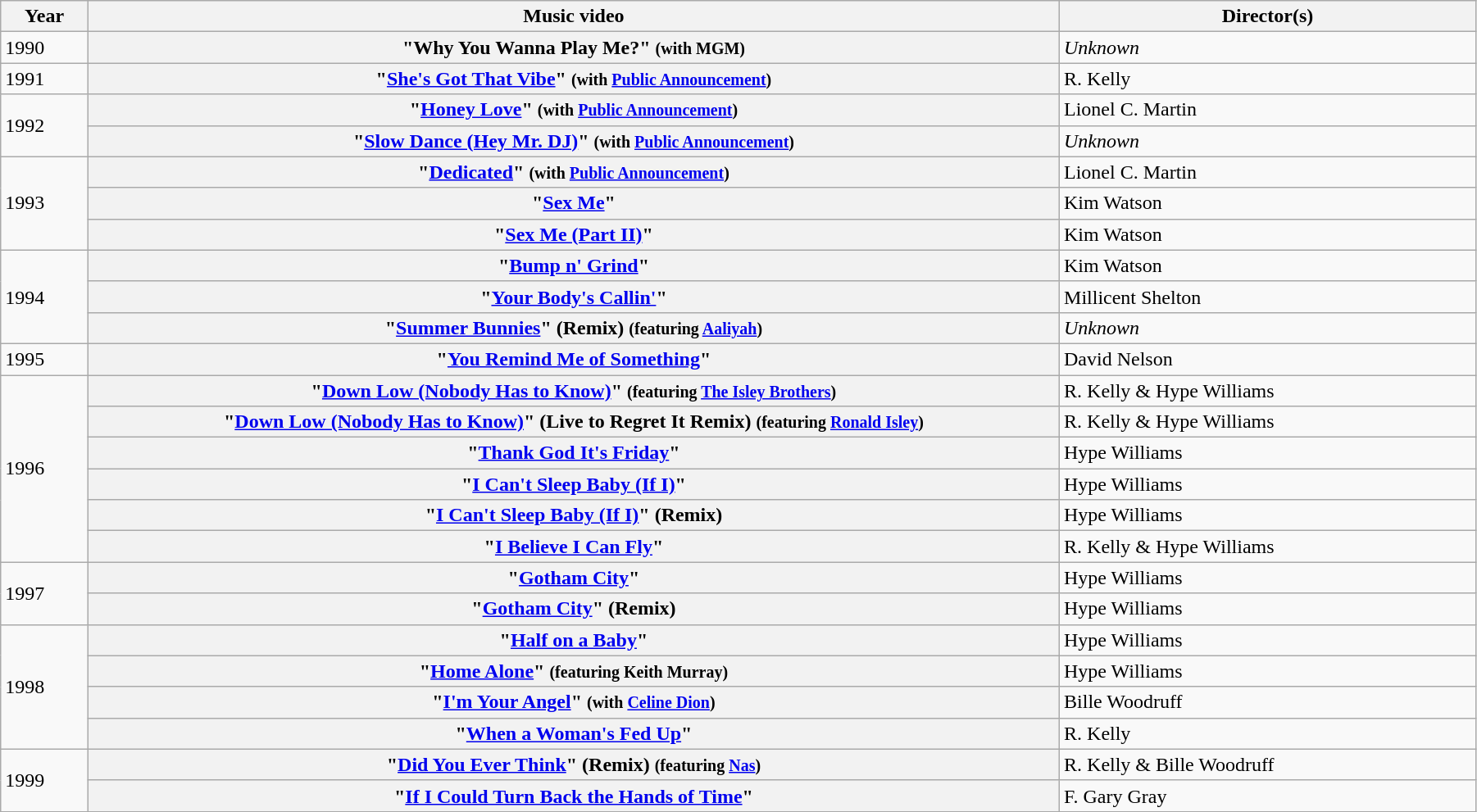<table class="wikitable plainrowheaders" width=95%>
<tr>
<th scope="col" width=3%>Year</th>
<th scope="col" width=35%>Music video</th>
<th scope="col" width=15%>Director(s)</th>
</tr>
<tr>
<td>1990</td>
<th scope="row">"Why You Wanna Play Me?" <small>(with MGM)</small></th>
<td><em>Unknown</em></td>
</tr>
<tr>
<td>1991</td>
<th scope="row">"<a href='#'>She's Got That Vibe</a>" <small>(with <a href='#'>Public Announcement</a>)</small></th>
<td>R. Kelly</td>
</tr>
<tr>
<td rowspan="2">1992</td>
<th scope="row">"<a href='#'>Honey Love</a>" <small>(with <a href='#'>Public Announcement</a>)</small></th>
<td>Lionel C. Martin</td>
</tr>
<tr>
<th scope="row">"<a href='#'>Slow Dance (Hey Mr. DJ)</a>" <small>(with <a href='#'>Public Announcement</a>)</small></th>
<td><em>Unknown</em></td>
</tr>
<tr>
<td rowspan="3">1993</td>
<th scope="row">"<a href='#'>Dedicated</a>" <small>(with <a href='#'>Public Announcement</a>)</small></th>
<td>Lionel C. Martin</td>
</tr>
<tr>
<th scope="row">"<a href='#'>Sex Me</a>"</th>
<td>Kim Watson</td>
</tr>
<tr>
<th scope="row">"<a href='#'>Sex Me (Part II)</a>"</th>
<td>Kim Watson</td>
</tr>
<tr>
<td rowspan="3">1994</td>
<th scope="row">"<a href='#'>Bump n' Grind</a>"</th>
<td>Kim Watson</td>
</tr>
<tr>
<th scope="row">"<a href='#'>Your Body's Callin'</a>"</th>
<td>Millicent Shelton</td>
</tr>
<tr>
<th scope="row">"<a href='#'>Summer Bunnies</a>" (Remix) <small>(featuring <a href='#'>Aaliyah</a>)</small></th>
<td><em>Unknown</em></td>
</tr>
<tr>
<td>1995</td>
<th scope="row">"<a href='#'>You Remind Me of Something</a>"</th>
<td>David Nelson</td>
</tr>
<tr>
<td rowspan="6">1996</td>
<th scope="row">"<a href='#'>Down Low (Nobody Has to Know)</a>" <small>(featuring <a href='#'>The Isley Brothers</a>)</small></th>
<td>R. Kelly & Hype Williams</td>
</tr>
<tr>
<th scope="row">"<a href='#'>Down Low (Nobody Has to Know)</a>" (Live to Regret It Remix) <small>(featuring <a href='#'>Ronald Isley</a>)</small></th>
<td>R. Kelly & Hype Williams</td>
</tr>
<tr>
<th scope="row">"<a href='#'>Thank God It's Friday</a>"</th>
<td>Hype Williams</td>
</tr>
<tr>
<th scope="row">"<a href='#'>I Can't Sleep Baby (If I)</a>"</th>
<td>Hype Williams</td>
</tr>
<tr>
<th scope="row">"<a href='#'>I Can't Sleep Baby (If I)</a>" (Remix)</th>
<td>Hype Williams</td>
</tr>
<tr>
<th scope="row">"<a href='#'>I Believe I Can Fly</a>"</th>
<td>R. Kelly & Hype Williams</td>
</tr>
<tr>
<td rowspan="2">1997</td>
<th scope="row">"<a href='#'>Gotham City</a>"</th>
<td>Hype Williams</td>
</tr>
<tr>
<th scope="row">"<a href='#'>Gotham City</a>" (Remix)</th>
<td>Hype Williams</td>
</tr>
<tr>
<td rowspan="4">1998</td>
<th scope="row">"<a href='#'>Half on a Baby</a>"</th>
<td>Hype Williams</td>
</tr>
<tr>
<th scope="row">"<a href='#'>Home Alone</a>" <small>(featuring Keith Murray)</small></th>
<td>Hype Williams</td>
</tr>
<tr>
<th scope="row">"<a href='#'>I'm Your Angel</a>" <small>(with <a href='#'>Celine Dion</a>)</small></th>
<td>Bille Woodruff</td>
</tr>
<tr>
<th scope="row">"<a href='#'>When a Woman's Fed Up</a>"</th>
<td>R. Kelly</td>
</tr>
<tr>
<td rowspan="2">1999</td>
<th scope="row">"<a href='#'>Did You Ever Think</a>" (Remix) <small>(featuring <a href='#'>Nas</a>)</small></th>
<td>R. Kelly & Bille Woodruff</td>
</tr>
<tr>
<th scope="row">"<a href='#'>If I Could Turn Back the Hands of Time</a>"</th>
<td>F. Gary Gray</td>
</tr>
</table>
